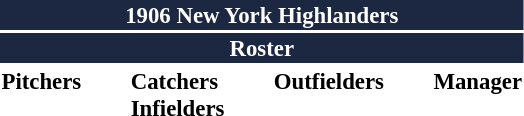<table class="toccolours" style="font-size: 95%;">
<tr>
<th colspan="10" style="background:#1c2841; color:white; text-align:center;">1906 New York Highlanders</th>
</tr>
<tr>
<td colspan="10" style="background:#1c2841; color:white; text-align:center;"><strong>Roster</strong></td>
</tr>
<tr>
<td valign="top"><strong>Pitchers</strong><br>









</td>
<td style="width:25px;"></td>
<td valign="top"><strong>Catchers</strong><br>


<strong>Infielders</strong>





</td>
<td style="width:25px;"></td>
<td valign="top"><strong>Outfielders</strong><br>




</td>
<td style="width:25px;"></td>
<td valign="top"><strong>Manager</strong><br></td>
</tr>
</table>
